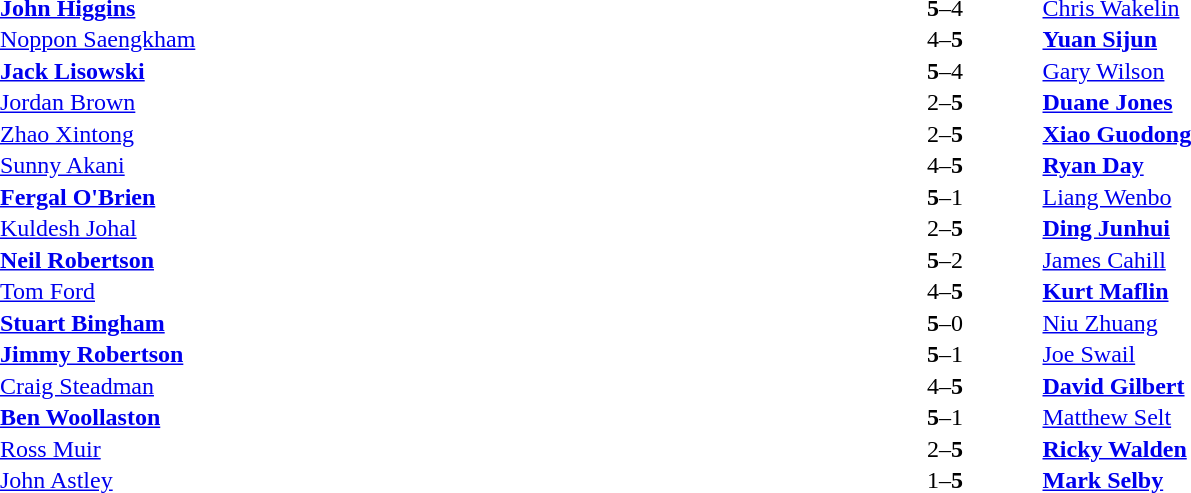<table width="100%" cellspacing="1">
<tr>
<th width=45%></th>
<th width=10%></th>
<th width=45%></th>
</tr>
<tr>
<td> <strong><a href='#'>John Higgins</a></strong></td>
<td align="center"><strong>5</strong>–4</td>
<td> <a href='#'>Chris Wakelin</a></td>
</tr>
<tr>
<td> <a href='#'>Noppon Saengkham</a></td>
<td align="center">4–<strong>5</strong></td>
<td> <strong><a href='#'>Yuan Sijun</a></strong></td>
</tr>
<tr>
<td> <strong><a href='#'>Jack Lisowski</a></strong></td>
<td align="center"><strong>5</strong>–4</td>
<td> <a href='#'>Gary Wilson</a></td>
</tr>
<tr>
<td> <a href='#'>Jordan Brown</a></td>
<td align="center">2–<strong>5</strong></td>
<td> <strong><a href='#'>Duane Jones</a></strong></td>
</tr>
<tr>
<td> <a href='#'>Zhao Xintong</a></td>
<td align="center">2–<strong>5</strong></td>
<td> <strong><a href='#'>Xiao Guodong</a></strong></td>
</tr>
<tr>
<td> <a href='#'>Sunny Akani</a></td>
<td align="center">4–<strong>5</strong></td>
<td> <strong><a href='#'>Ryan Day</a></strong></td>
</tr>
<tr>
<td> <strong><a href='#'>Fergal O'Brien</a></strong></td>
<td align="center"><strong>5</strong>–1</td>
<td> <a href='#'>Liang Wenbo</a></td>
</tr>
<tr>
<td> <a href='#'>Kuldesh Johal</a></td>
<td align="center">2–<strong>5</strong></td>
<td> <strong><a href='#'>Ding Junhui</a></strong></td>
</tr>
<tr>
<td> <strong><a href='#'>Neil Robertson</a></strong></td>
<td align="center"><strong>5</strong>–2</td>
<td> <a href='#'>James Cahill</a></td>
</tr>
<tr>
<td> <a href='#'>Tom Ford</a></td>
<td align="center">4–<strong>5</strong></td>
<td> <strong><a href='#'>Kurt Maflin</a></strong></td>
</tr>
<tr>
<td> <strong><a href='#'>Stuart Bingham</a></strong></td>
<td align="center"><strong>5</strong>–0</td>
<td> <a href='#'>Niu Zhuang</a></td>
</tr>
<tr>
<td> <strong><a href='#'>Jimmy Robertson</a></strong></td>
<td align="center"><strong>5</strong>–1</td>
<td> <a href='#'>Joe Swail</a></td>
</tr>
<tr>
<td> <a href='#'>Craig Steadman</a></td>
<td align="center">4–<strong>5</strong></td>
<td> <strong><a href='#'>David Gilbert</a></strong></td>
</tr>
<tr>
<td> <strong><a href='#'>Ben Woollaston</a></strong></td>
<td align="center"><strong>5</strong>–1</td>
<td> <a href='#'>Matthew Selt</a></td>
</tr>
<tr>
<td> <a href='#'>Ross Muir</a></td>
<td align="center">2–<strong>5</strong></td>
<td> <strong><a href='#'>Ricky Walden</a></strong></td>
</tr>
<tr>
<td> <a href='#'>John Astley</a></td>
<td align="center">1–<strong>5</strong></td>
<td> <strong><a href='#'>Mark Selby</a></strong></td>
</tr>
</table>
